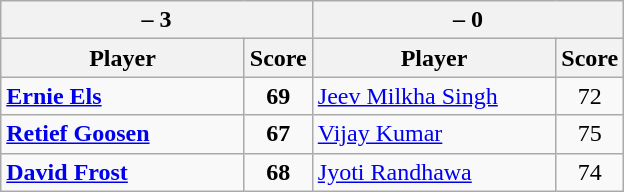<table class=wikitable>
<tr>
<th colspan=2> – 3</th>
<th colspan=2> – 0</th>
</tr>
<tr>
<th width=155>Player</th>
<th>Score</th>
<th width=155>Player</th>
<th>Score</th>
</tr>
<tr>
<td><strong><a href='#'>Ernie Els</a></strong></td>
<td align=center><strong>69</strong></td>
<td><a href='#'>Jeev Milkha Singh</a></td>
<td align=center>72</td>
</tr>
<tr>
<td><strong><a href='#'>Retief Goosen</a></strong></td>
<td align=center><strong>67</strong></td>
<td><a href='#'>Vijay Kumar</a></td>
<td align=center>75</td>
</tr>
<tr>
<td><strong><a href='#'>David Frost</a></strong></td>
<td align=center><strong>68</strong></td>
<td><a href='#'>Jyoti Randhawa</a></td>
<td align=center>74</td>
</tr>
</table>
